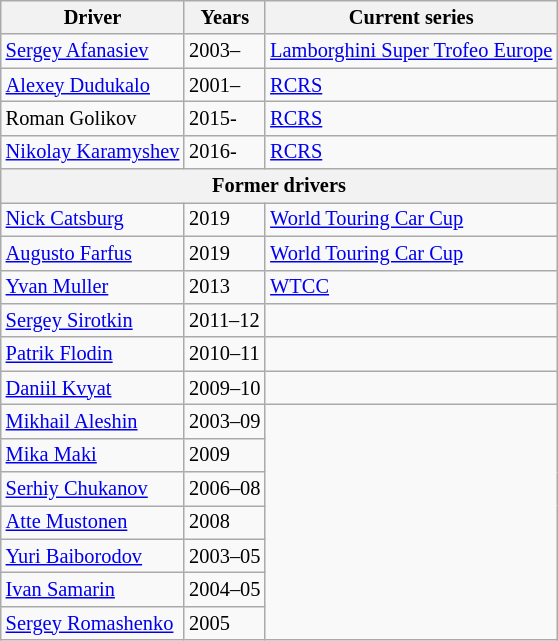<table class="wikitable" style="font-size: 85%;">
<tr>
<th>Driver</th>
<th>Years</th>
<th>Current series</th>
</tr>
<tr>
<td> <a href='#'>Sergey Afanasiev</a></td>
<td>2003–</td>
<td><a href='#'>Lamborghini Super Trofeo Europe</a></td>
</tr>
<tr>
<td> <a href='#'>Alexey Dudukalo</a></td>
<td>2001–</td>
<td><a href='#'>RCRS</a></td>
</tr>
<tr>
<td> Roman Golikov</td>
<td>2015-</td>
<td><a href='#'>RCRS</a></td>
</tr>
<tr>
<td> <a href='#'>Nikolay Karamyshev</a></td>
<td>2016-</td>
<td><a href='#'>RCRS</a></td>
</tr>
<tr>
<th colspan=3>Former drivers</th>
</tr>
<tr>
<td> <a href='#'>Nick Catsburg</a></td>
<td>2019</td>
<td><a href='#'>World Touring Car Cup</a></td>
</tr>
<tr>
<td> <a href='#'>Augusto Farfus</a></td>
<td>2019</td>
<td><a href='#'>World Touring Car Cup</a></td>
</tr>
<tr>
<td> <a href='#'>Yvan Muller</a></td>
<td>2013</td>
<td><a href='#'>WTCC</a></td>
</tr>
<tr>
<td> <a href='#'>Sergey Sirotkin</a></td>
<td>2011–12</td>
<td></td>
</tr>
<tr>
<td> <a href='#'>Patrik Flodin</a></td>
<td>2010–11</td>
</tr>
<tr>
<td> <a href='#'>Daniil Kvyat</a></td>
<td>2009–10</td>
<td></td>
</tr>
<tr>
<td> <a href='#'>Mikhail Aleshin</a></td>
<td>2003–09</td>
</tr>
<tr>
<td> <a href='#'>Mika Maki</a></td>
<td>2009</td>
</tr>
<tr>
<td> <a href='#'>Serhiy Chukanov</a></td>
<td>2006–08</td>
</tr>
<tr>
<td> <a href='#'>Atte Mustonen</a></td>
<td>2008</td>
</tr>
<tr>
<td> <a href='#'>Yuri Baiborodov</a></td>
<td>2003–05</td>
</tr>
<tr>
<td> <a href='#'>Ivan Samarin</a></td>
<td>2004–05</td>
</tr>
<tr>
<td> <a href='#'>Sergey Romashenko</a></td>
<td>2005</td>
</tr>
</table>
